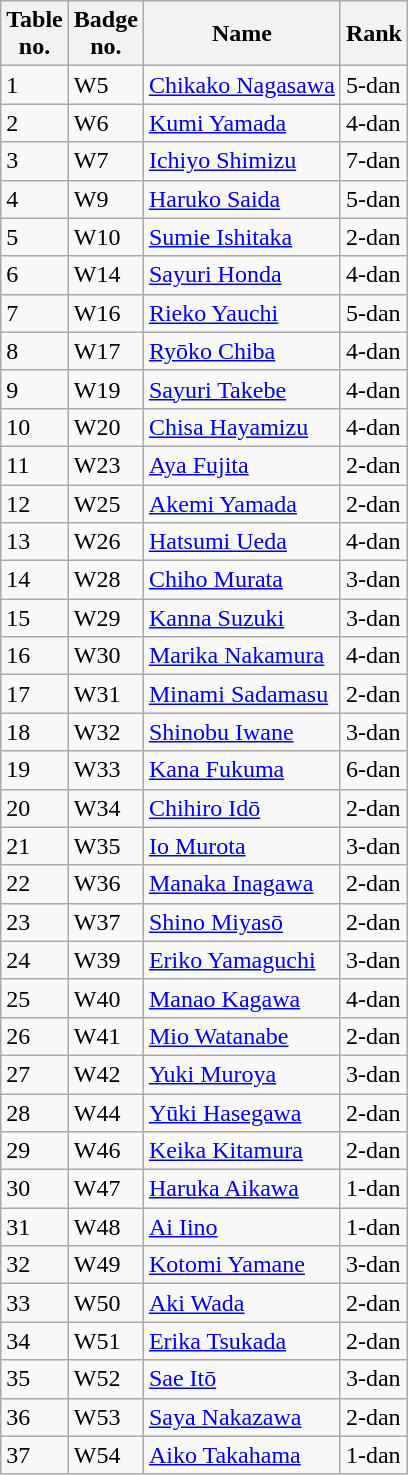<table class="wikitable" style="margin-right: 1.1em">
<tr>
<th>Table<br>no.</th>
<th>Badge<br>no.</th>
<th>Name</th>
<th>Rank</th>
</tr>
<tr>
<td>1</td>
<td>W5</td>
<td><a href='#'>Chikako Nagasawa</a></td>
<td>5-dan</td>
</tr>
<tr>
<td>2</td>
<td>W6</td>
<td><a href='#'>Kumi Yamada</a></td>
<td>4-dan</td>
</tr>
<tr>
<td>3</td>
<td>W7</td>
<td><a href='#'>Ichiyo Shimizu</a></td>
<td>7-dan</td>
</tr>
<tr>
<td>4</td>
<td>W9</td>
<td><a href='#'>Haruko Saida</a></td>
<td>5-dan</td>
</tr>
<tr>
<td>5</td>
<td>W10</td>
<td><a href='#'>Sumie Ishitaka</a></td>
<td>2-dan</td>
</tr>
<tr>
<td>6</td>
<td>W14</td>
<td><a href='#'>Sayuri Honda</a></td>
<td>4-dan</td>
</tr>
<tr>
<td>7</td>
<td>W16</td>
<td><a href='#'>Rieko Yauchi</a></td>
<td>5-dan</td>
</tr>
<tr>
<td>8</td>
<td>W17</td>
<td><a href='#'>Ryōko Chiba</a></td>
<td>4-dan</td>
</tr>
<tr>
<td>9</td>
<td>W19</td>
<td><a href='#'>Sayuri Takebe</a></td>
<td>4-dan</td>
</tr>
<tr>
<td>10</td>
<td>W20</td>
<td><a href='#'>Chisa Hayamizu</a></td>
<td>4-dan</td>
</tr>
<tr>
<td>11</td>
<td>W23</td>
<td><a href='#'>Aya Fujita</a></td>
<td>2-dan</td>
</tr>
<tr>
<td>12</td>
<td>W25</td>
<td><a href='#'>Akemi Yamada</a></td>
<td>2-dan</td>
</tr>
<tr>
<td>13</td>
<td>W26</td>
<td><a href='#'>Hatsumi Ueda</a></td>
<td>4-dan</td>
</tr>
<tr>
<td>14</td>
<td>W28</td>
<td><a href='#'>Chiho Murata</a></td>
<td>3-dan</td>
</tr>
<tr>
<td>15</td>
<td>W29</td>
<td><a href='#'>Kanna Suzuki</a></td>
<td>3-dan</td>
</tr>
<tr>
<td>16</td>
<td>W30</td>
<td><a href='#'>Marika Nakamura</a></td>
<td>4-dan</td>
</tr>
<tr>
<td>17</td>
<td>W31</td>
<td><a href='#'>Minami Sadamasu</a></td>
<td>2-dan</td>
</tr>
<tr>
<td>18</td>
<td>W32</td>
<td><a href='#'>Shinobu Iwane</a></td>
<td>3-dan</td>
</tr>
<tr>
<td>19</td>
<td>W33</td>
<td><a href='#'>Kana Fukuma</a></td>
<td>6-dan</td>
</tr>
<tr>
<td>20</td>
<td>W34</td>
<td><a href='#'>Chihiro Idō</a></td>
<td>2-dan</td>
</tr>
<tr>
<td>21</td>
<td>W35</td>
<td><a href='#'>Io Murota</a></td>
<td>3-dan</td>
</tr>
<tr>
<td>22</td>
<td>W36</td>
<td><a href='#'>Manaka Inagawa</a></td>
<td>2-dan</td>
</tr>
<tr>
<td>23</td>
<td>W37</td>
<td><a href='#'>Shino Miyasō</a></td>
<td>2-dan</td>
</tr>
<tr>
<td>24</td>
<td>W39</td>
<td><a href='#'>Eriko Yamaguchi</a></td>
<td>3-dan</td>
</tr>
<tr>
<td>25</td>
<td>W40</td>
<td><a href='#'>Manao Kagawa</a></td>
<td>4-dan</td>
</tr>
<tr>
<td>26</td>
<td>W41</td>
<td><a href='#'>Mio Watanabe</a></td>
<td>2-dan</td>
</tr>
<tr>
<td>27</td>
<td>W42</td>
<td><a href='#'>Yuki Muroya</a></td>
<td>3-dan</td>
</tr>
<tr>
<td>28</td>
<td>W44</td>
<td><a href='#'>Yūki Hasegawa</a></td>
<td>2-dan</td>
</tr>
<tr>
<td>29</td>
<td>W46</td>
<td><a href='#'>Keika Kitamura</a></td>
<td>2-dan</td>
</tr>
<tr>
<td>30</td>
<td>W47</td>
<td><a href='#'>Haruka Aikawa</a></td>
<td>1-dan</td>
</tr>
<tr>
<td>31</td>
<td>W48</td>
<td><a href='#'>Ai Iino</a></td>
<td>1-dan</td>
</tr>
<tr>
<td>32</td>
<td>W49</td>
<td><a href='#'>Kotomi Yamane</a></td>
<td>3-dan</td>
</tr>
<tr>
<td>33</td>
<td>W50</td>
<td><a href='#'>Aki Wada</a></td>
<td>2-dan</td>
</tr>
<tr>
<td>34</td>
<td>W51</td>
<td><a href='#'>Erika Tsukada</a></td>
<td>2-dan</td>
</tr>
<tr>
<td>35</td>
<td>W52</td>
<td><a href='#'>Sae Itō</a></td>
<td>3-dan</td>
</tr>
<tr>
<td>36</td>
<td>W53</td>
<td><a href='#'>Saya Nakazawa</a></td>
<td>2-dan</td>
</tr>
<tr>
<td>37</td>
<td>W54</td>
<td><a href='#'>Aiko Takahama</a></td>
<td>1-dan</td>
</tr>
</table>
